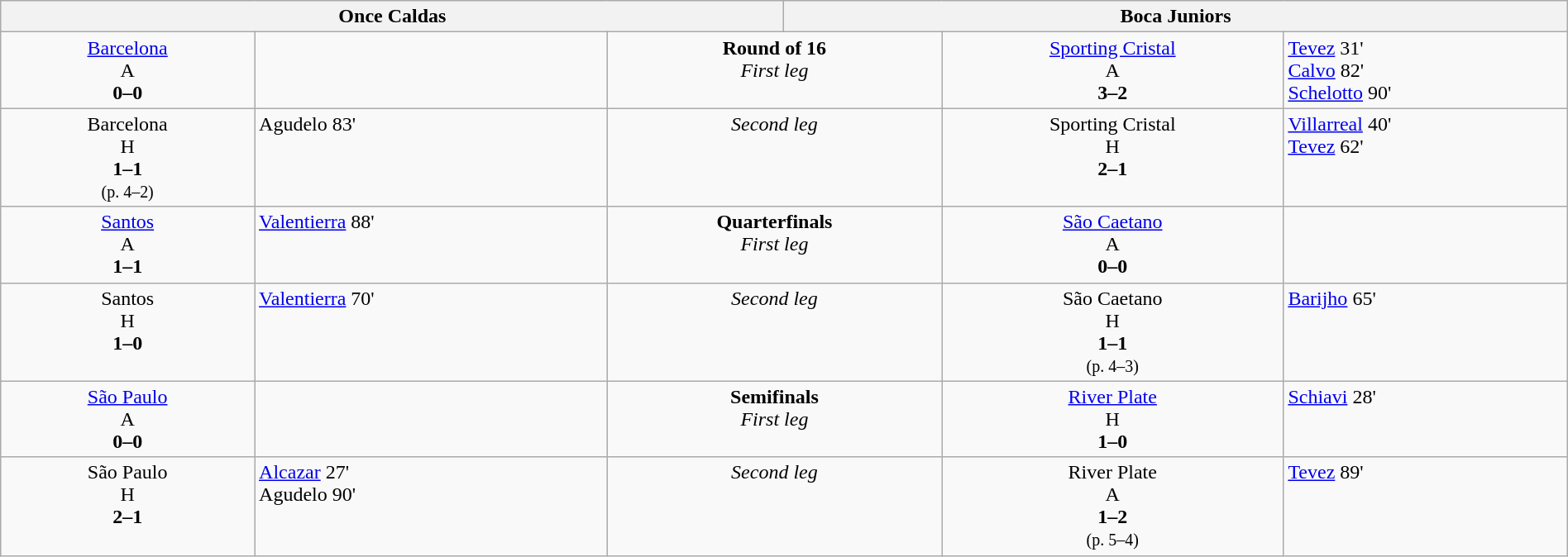<table width=100% border=0 class=wikitable>
<tr valign=top>
<th colspan=3 width=45%>Once Caldas</th>
<th colspan=3 width=45%>Boca Juniors</th>
</tr>
<tr valign=top align=center>
<td> <a href='#'>Barcelona</a> <br>A<br> <strong>0–0</strong></td>
<td align=left></td>
<td colspan=2><strong>Round of 16</strong> <br> <em>First leg</em></td>
<td> <a href='#'>Sporting Cristal</a> <br>A<br> <strong>3–2</strong></td>
<td align=left><a href='#'>Tevez</a> 31'<br><a href='#'>Calvo</a> 82'<br> <a href='#'>Schelotto</a> 90'</td>
</tr>
<tr valign=top align=center>
<td> Barcelona <br>H<br> <strong>1–1</strong><br><small>(p. 4–2)</small></td>
<td align=left>Agudelo 83'</td>
<td colspan=2><em>Second leg</em></td>
<td> Sporting Cristal<br>H<br><strong>2–1</strong></td>
<td align=left><a href='#'>Villarreal</a> 40'<br><a href='#'>Tevez</a> 62'</td>
</tr>
<tr valign=top align=center>
<td> <a href='#'>Santos</a> <br>A<br><strong>1–1</strong></td>
<td align=left><a href='#'>Valentierra</a> 88'</td>
<td colspan=2><strong>Quarterfinals</strong> <br> <em>First leg</em></td>
<td> <a href='#'>São Caetano</a> <br>A<br><strong>0–0</strong></td>
<td align=left></td>
</tr>
<tr valign=top align=center>
<td> Santos<br>H<br><strong>1–0</strong></td>
<td align=left><a href='#'>Valentierra</a> 70'</td>
<td colspan=2><em>Second leg</em></td>
<td> São Caetano<br>H<br><strong>1–1</strong><br><small>(p. 4–3)</small></td>
<td align=left><a href='#'>Barijho</a> 65'</td>
</tr>
<tr valign=top align=center>
<td> <a href='#'>São Paulo</a> <br>A<br><strong>0–0</strong></td>
<td align=left></td>
<td colspan=2><strong>Semifinals</strong> <br> <em>First leg</em></td>
<td> <a href='#'>River Plate</a> <br>H<br><strong>1–0</strong></td>
<td align=left><a href='#'>Schiavi</a> 28'</td>
</tr>
<tr valign=top align=center>
<td> São Paulo<br>H<br><strong>2–1</strong></td>
<td align=left><a href='#'>Alcazar</a> 27'<br> Agudelo 90'</td>
<td colspan=2><em>Second leg</em></td>
<td> River Plate<br>A<br><strong>1–2</strong><br><small>(p. 5–4)</small></td>
<td align=left><a href='#'>Tevez</a> 89'</td>
</tr>
</table>
